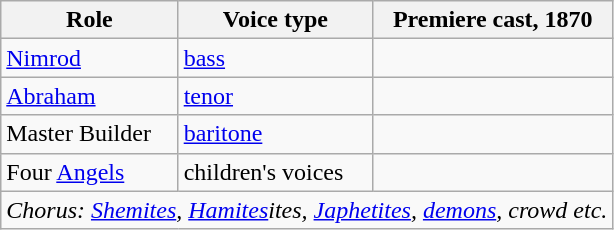<table class="wikitable">
<tr>
<th>Role</th>
<th>Voice type</th>
<th>Premiere cast, 1870<br></th>
</tr>
<tr>
<td><a href='#'>Nimrod</a></td>
<td><a href='#'>bass</a></td>
<td></td>
</tr>
<tr>
<td><a href='#'>Abraham</a></td>
<td><a href='#'>tenor</a></td>
<td></td>
</tr>
<tr>
<td>Master Builder</td>
<td><a href='#'>baritone</a></td>
<td></td>
</tr>
<tr>
<td>Four <a href='#'>Angels</a></td>
<td>children's voices</td>
<td></td>
</tr>
<tr>
<td colspan="3"><em>Chorus: <a href='#'>Shemites</a>, <a href='#'>Hamites</a>ites, <a href='#'>Japhetites</a>, <a href='#'>demons</a>, crowd etc.</em></td>
</tr>
</table>
